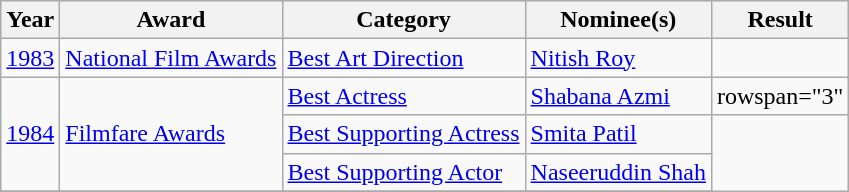<table class="wikitable plainrowheaders sortable">
<tr>
<th scope="col">Year</th>
<th scope="col">Award</th>
<th scope="col">Category</th>
<th scope="col">Nominee(s)</th>
<th scope="col">Result</th>
</tr>
<tr>
<td><a href='#'>1983</a></td>
<td><a href='#'>National Film Awards</a></td>
<td><a href='#'>Best Art Direction</a></td>
<td><a href='#'>Nitish Roy</a></td>
<td></td>
</tr>
<tr>
<td rowspan="3"><a href='#'>1984</a></td>
<td rowspan="3"><a href='#'>Filmfare Awards</a></td>
<td><a href='#'>Best Actress</a></td>
<td><a href='#'>Shabana Azmi</a></td>
<td>rowspan="3"</td>
</tr>
<tr>
<td><a href='#'>Best Supporting Actress</a></td>
<td><a href='#'>Smita Patil</a></td>
</tr>
<tr>
<td><a href='#'>Best Supporting Actor</a></td>
<td><a href='#'>Naseeruddin Shah</a></td>
</tr>
<tr>
</tr>
</table>
